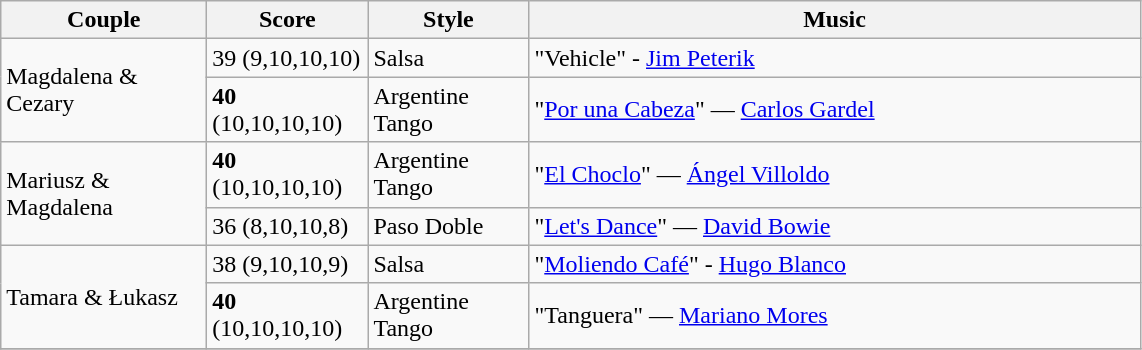<table class="wikitable">
<tr>
<th width="130">Couple</th>
<th width="100">Score</th>
<th width="100">Style</th>
<th width="400">Music</th>
</tr>
<tr>
<td rowspan="2">Magdalena & Cezary</td>
<td>39 (9,10,10,10)</td>
<td>Salsa</td>
<td>"Vehicle" - <a href='#'>Jim Peterik</a></td>
</tr>
<tr>
<td><strong>40</strong> (10,10,10,10)</td>
<td>Argentine Tango</td>
<td>"<a href='#'>Por una Cabeza</a>" — <a href='#'>Carlos Gardel</a></td>
</tr>
<tr>
<td rowspan="2">Mariusz & Magdalena</td>
<td><strong>40</strong> (10,10,10,10)</td>
<td>Argentine Tango</td>
<td>"<a href='#'>El Choclo</a>" — <a href='#'>Ángel Villoldo</a></td>
</tr>
<tr>
<td>36 (8,10,10,8)</td>
<td>Paso Doble</td>
<td>"<a href='#'>Let's Dance</a>" — <a href='#'>David Bowie</a></td>
</tr>
<tr>
<td rowspan="2">Tamara & Łukasz</td>
<td>38 (9,10,10,9)</td>
<td>Salsa</td>
<td>"<a href='#'>Moliendo Café</a>" - <a href='#'>Hugo Blanco</a></td>
</tr>
<tr>
<td><strong>40</strong> (10,10,10,10)</td>
<td>Argentine Tango</td>
<td>"Tanguera" — <a href='#'>Mariano Mores</a></td>
</tr>
<tr>
</tr>
</table>
